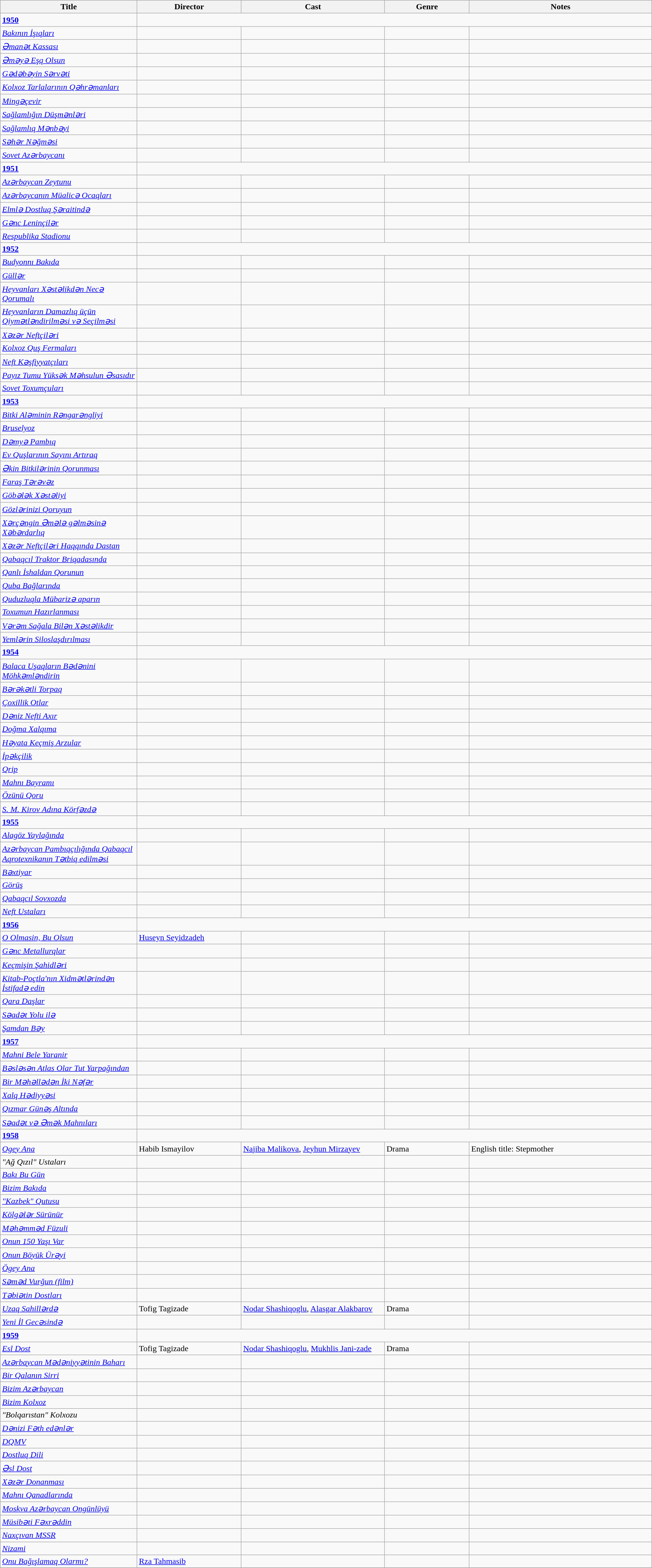<table class="wikitable" width= "100%">
<tr>
<th width=21%>Title</th>
<th width=16%>Director</th>
<th width=22%>Cast</th>
<th width=13%>Genre</th>
<th width=28%>Notes</th>
</tr>
<tr>
<td><strong><a href='#'>1950</a></strong></td>
</tr>
<tr>
<td><em><a href='#'>Bakının İşıqları</a></em></td>
<td></td>
<td></td>
<td></td>
<td></td>
</tr>
<tr>
<td><em><a href='#'>Əmanət Kassası</a></em></td>
<td></td>
<td></td>
<td></td>
<td></td>
</tr>
<tr>
<td><em><a href='#'>Əməyə Eşq Olsun</a></em></td>
<td></td>
<td></td>
<td></td>
<td></td>
</tr>
<tr>
<td><em><a href='#'>Gədəbəyin Sərvəti</a></em></td>
<td></td>
<td></td>
<td></td>
<td></td>
</tr>
<tr>
<td><em><a href='#'>Kolxoz Tarlalarının Qəhrəmanları</a></em></td>
<td></td>
<td></td>
<td></td>
<td></td>
</tr>
<tr>
<td><em><a href='#'>Mingəçevir</a></em></td>
<td></td>
<td></td>
<td></td>
<td></td>
</tr>
<tr>
<td><em><a href='#'>Sağlamlığın Düşmənləri</a></em></td>
<td></td>
<td></td>
<td></td>
<td></td>
</tr>
<tr>
<td><em><a href='#'>Sağlamlıq Mənbəyi</a></em></td>
<td></td>
<td></td>
<td></td>
<td></td>
</tr>
<tr>
<td><em><a href='#'>Səhər Nəğməsi</a></em></td>
<td></td>
<td></td>
<td></td>
<td></td>
</tr>
<tr>
<td><em><a href='#'>Sovet Azərbaycanı</a></em></td>
<td></td>
<td></td>
<td></td>
<td></td>
</tr>
<tr>
<td><strong><a href='#'>1951</a></strong></td>
</tr>
<tr>
<td><em><a href='#'>Azərbaycan Zeytunu</a></em></td>
<td></td>
<td></td>
<td></td>
<td></td>
</tr>
<tr>
<td><em><a href='#'>Azərbaycanın Müalicə Ocaqları</a></em></td>
<td></td>
<td></td>
<td></td>
<td></td>
</tr>
<tr>
<td><em><a href='#'>Elmlə Dostluq Şəraitində</a></em></td>
<td></td>
<td></td>
<td></td>
<td></td>
</tr>
<tr>
<td><em><a href='#'>Gənc Leninçilər</a></em></td>
<td></td>
<td></td>
<td></td>
<td></td>
</tr>
<tr>
<td><em><a href='#'>Respublika Stadionu</a></em></td>
<td></td>
<td></td>
<td></td>
<td></td>
</tr>
<tr>
<td><strong><a href='#'>1952</a></strong></td>
</tr>
<tr>
<td><em><a href='#'>Budyonnı Bakıda</a></em></td>
<td></td>
<td></td>
<td></td>
<td></td>
</tr>
<tr>
<td><em><a href='#'>Güllər</a></em></td>
<td></td>
<td></td>
<td></td>
<td></td>
</tr>
<tr>
<td><em><a href='#'>Heyvanları Xəstəlikdən Necə Qorumalı</a></em></td>
<td></td>
<td></td>
<td></td>
<td></td>
</tr>
<tr>
<td><em><a href='#'>Heyvanların Damazlıq üçün Qiymətləndirilməsi və Seçilməsi</a></em></td>
<td></td>
<td></td>
<td></td>
<td></td>
</tr>
<tr>
<td><em><a href='#'>Xəzər Neftçiləri</a></em></td>
<td></td>
<td></td>
<td></td>
<td></td>
</tr>
<tr>
<td><em><a href='#'>Kolxoz Quş Fermaları</a></em></td>
<td></td>
<td></td>
<td></td>
<td></td>
</tr>
<tr>
<td><em><a href='#'>Neft Kəşfiyyatçıları</a></em></td>
<td></td>
<td></td>
<td></td>
<td></td>
</tr>
<tr>
<td><em><a href='#'>Payız Tumu Yüksək Məhsulun Əsasıdır</a></em></td>
<td></td>
<td></td>
<td></td>
<td></td>
</tr>
<tr>
<td><em><a href='#'>Sovet Toxumçuları</a></em></td>
<td></td>
<td></td>
<td></td>
<td></td>
</tr>
<tr>
<td><strong><a href='#'>1953</a></strong></td>
</tr>
<tr>
<td><em><a href='#'>Bitki Aləminin Rəngarəngliyi</a></em></td>
<td></td>
<td></td>
<td></td>
<td></td>
</tr>
<tr>
<td><em><a href='#'>Bruselyoz</a></em></td>
<td></td>
<td></td>
<td></td>
<td></td>
</tr>
<tr>
<td><em><a href='#'>Dəmyə Pambıq</a></em></td>
<td></td>
<td></td>
<td></td>
<td></td>
</tr>
<tr>
<td><em><a href='#'>Ev Quşlarının Sayını Artıraq</a></em></td>
<td></td>
<td></td>
<td></td>
<td></td>
</tr>
<tr>
<td><em><a href='#'>Əkin Bitkilərinin Qorunması</a></em></td>
<td></td>
<td></td>
<td></td>
<td></td>
</tr>
<tr>
<td><em><a href='#'>Faraş Tərəvəz</a></em></td>
<td></td>
<td></td>
<td></td>
<td></td>
</tr>
<tr>
<td><em><a href='#'>Göbələk Xəstəliyi</a></em></td>
<td></td>
<td></td>
<td></td>
<td></td>
</tr>
<tr>
<td><em><a href='#'>Gözlərinizi Qoruyun</a></em></td>
<td></td>
<td></td>
<td></td>
<td></td>
</tr>
<tr>
<td><em><a href='#'>Xərçəngin Əmələ gəlməsinə Xəbərdarlıq</a></em></td>
<td></td>
<td></td>
<td></td>
<td></td>
</tr>
<tr>
<td><em><a href='#'>Xəzər Neftçiləri Haqqında Dastan</a></em></td>
<td></td>
<td></td>
<td></td>
<td></td>
</tr>
<tr>
<td><em><a href='#'>Qabaqcıl Traktor Briqadasında</a></em></td>
<td></td>
<td></td>
<td></td>
<td></td>
</tr>
<tr>
<td><em><a href='#'>Qanlı İshaldan Qorunun</a></em></td>
<td></td>
<td></td>
<td></td>
<td></td>
</tr>
<tr>
<td><em><a href='#'>Quba Bağlarında</a></em></td>
<td></td>
<td></td>
<td></td>
<td></td>
</tr>
<tr>
<td><em><a href='#'>Quduzluqla Mübarizə aparın</a></em></td>
<td></td>
<td></td>
<td></td>
<td></td>
</tr>
<tr>
<td><em><a href='#'>Toxumun Hazırlanması</a></em></td>
<td></td>
<td></td>
<td></td>
<td></td>
</tr>
<tr>
<td><em><a href='#'>Vərəm Sağala Bilən Xəstəlikdir</a></em></td>
<td></td>
<td></td>
<td></td>
<td></td>
</tr>
<tr>
<td><em><a href='#'>Yemlərin Siloslaşdırılması</a></em></td>
<td></td>
<td></td>
<td></td>
<td></td>
</tr>
<tr>
<td><strong><a href='#'>1954</a></strong></td>
</tr>
<tr>
<td><em><a href='#'>Balaca Uşaqların Bədənini Möhkəmləndirin</a></em></td>
<td></td>
<td></td>
<td></td>
<td></td>
</tr>
<tr>
<td><em><a href='#'>Bərəkətli Torpaq</a></em></td>
<td></td>
<td></td>
<td></td>
<td></td>
</tr>
<tr>
<td><em><a href='#'>Çoxillik Otlar</a></em></td>
<td></td>
<td></td>
<td></td>
<td></td>
</tr>
<tr>
<td><em><a href='#'>Dəniz Nefti Axır</a></em></td>
<td></td>
<td></td>
<td></td>
<td></td>
</tr>
<tr>
<td><em><a href='#'>Doğma Xalqıma</a></em></td>
<td></td>
<td></td>
<td></td>
<td></td>
</tr>
<tr>
<td><em><a href='#'>Həyata Keçmiş Arzular</a></em></td>
<td></td>
<td></td>
<td></td>
<td></td>
</tr>
<tr>
<td><em><a href='#'>İpəkçilik</a></em></td>
<td></td>
<td></td>
<td></td>
<td></td>
</tr>
<tr>
<td><em><a href='#'>Qrip</a></em></td>
<td></td>
<td></td>
<td></td>
<td></td>
</tr>
<tr>
<td><em><a href='#'>Mahnı Bayramı</a></em></td>
<td></td>
<td></td>
<td></td>
<td></td>
</tr>
<tr>
<td><em><a href='#'>Özünü Qoru</a></em></td>
<td></td>
<td></td>
<td></td>
<td></td>
</tr>
<tr>
<td><em><a href='#'>S. M. Kirov Adına Körfəzdə</a></em></td>
<td></td>
<td></td>
<td></td>
<td></td>
</tr>
<tr>
<td><strong><a href='#'>1955</a></strong></td>
</tr>
<tr>
<td><em><a href='#'>Alagöz Yaylağında</a></em></td>
<td></td>
<td></td>
<td></td>
<td></td>
</tr>
<tr>
<td><em><a href='#'>Azərbaycan Pambıqçılığında Qabaqcıl Aqrotexnikanın Tətbiq edilməsi</a></em></td>
<td></td>
<td></td>
<td></td>
<td></td>
</tr>
<tr>
<td><em><a href='#'>Bəxtiyar</a></em></td>
<td></td>
<td></td>
<td></td>
<td></td>
</tr>
<tr>
<td><em><a href='#'>Görüş</a></em></td>
<td></td>
<td></td>
<td></td>
<td></td>
</tr>
<tr>
<td><em><a href='#'>Qabaqcıl Sovxozda</a></em></td>
<td></td>
<td></td>
<td></td>
<td></td>
</tr>
<tr>
<td><em><a href='#'>Neft Ustaları</a></em></td>
<td></td>
<td></td>
<td></td>
<td></td>
</tr>
<tr>
<td><strong><a href='#'>1956</a></strong></td>
</tr>
<tr>
<td><em><a href='#'>O Olmasin, Bu Olsun</a></em></td>
<td><a href='#'>Huseyn Seyidzadeh</a></td>
<td></td>
<td></td>
<td></td>
</tr>
<tr>
<td><em><a href='#'>Gənc Metallurqlar</a></em></td>
<td></td>
<td></td>
<td></td>
<td></td>
</tr>
<tr>
<td><em><a href='#'>Keçmişin Şahidləri</a></em></td>
<td></td>
<td></td>
<td></td>
<td></td>
</tr>
<tr>
<td><em><a href='#'>Kitab-Poçtla'nın Xidmətlərindən İstifadə edin</a></em></td>
<td></td>
<td></td>
<td></td>
<td></td>
</tr>
<tr>
<td><em><a href='#'>Qara Daşlar</a></em></td>
<td></td>
<td></td>
<td></td>
<td></td>
</tr>
<tr>
<td><em><a href='#'>Səadət Yolu ilə</a></em></td>
<td></td>
<td></td>
<td></td>
<td></td>
</tr>
<tr>
<td><em><a href='#'>Şamdan Bəy</a></em></td>
<td></td>
<td></td>
<td></td>
<td></td>
</tr>
<tr>
<td><strong><a href='#'>1957</a></strong></td>
</tr>
<tr>
<td><em><a href='#'>Mahni Bele Yaranir</a></em></td>
<td></td>
<td></td>
<td></td>
<td></td>
</tr>
<tr>
<td><em><a href='#'>Bəsləsən Atlas Olar Tut Yarpağından</a></em></td>
<td></td>
<td></td>
<td></td>
<td></td>
</tr>
<tr>
<td><em><a href='#'>Bir Məhəllədən İki Nəfər</a></em></td>
<td></td>
<td></td>
<td></td>
<td></td>
</tr>
<tr>
<td><em><a href='#'>Xalq Hədiyyəsi</a></em></td>
<td></td>
<td></td>
<td></td>
<td></td>
</tr>
<tr>
<td><em><a href='#'>Qızmar Günəş Altında</a></em></td>
<td></td>
<td></td>
<td></td>
<td></td>
</tr>
<tr>
<td><em><a href='#'>Səadət və Əmək Mahnıları</a></em></td>
<td></td>
<td></td>
<td></td>
<td></td>
</tr>
<tr>
<td><strong><a href='#'>1958</a></strong></td>
</tr>
<tr>
<td><em><a href='#'>Ogey Ana</a></em></td>
<td>Habib Ismayilov</td>
<td><a href='#'>Najiba Malikova</a>, <a href='#'>Jeyhun Mirzayev</a></td>
<td>Drama</td>
<td>English title: Stepmother</td>
</tr>
<tr>
<td><em>"Ağ Qızıl" Ustaları</em></td>
<td></td>
<td></td>
<td></td>
<td></td>
</tr>
<tr>
<td><em><a href='#'>Bakı Bu Gün</a></em></td>
<td></td>
<td></td>
<td></td>
<td></td>
</tr>
<tr>
<td><em><a href='#'>Bizim Bakıda</a></em></td>
<td></td>
<td></td>
<td></td>
<td></td>
</tr>
<tr>
<td><em><a href='#'>"Kazbek" Qutusu</a></em></td>
<td></td>
<td></td>
<td></td>
<td></td>
</tr>
<tr>
<td><em><a href='#'>Kölgələr Sürünür</a></em></td>
<td></td>
<td></td>
<td></td>
<td></td>
</tr>
<tr>
<td><em><a href='#'>Məhəmməd Füzuli</a></em></td>
<td></td>
<td></td>
<td></td>
<td></td>
</tr>
<tr>
<td><em><a href='#'>Onun 150 Yaşı Var</a></em></td>
<td></td>
<td></td>
<td></td>
<td></td>
</tr>
<tr>
<td><em><a href='#'>Onun Böyük Ürəyi</a></em></td>
<td></td>
<td></td>
<td></td>
<td></td>
</tr>
<tr>
<td><em><a href='#'>Ögey Ana</a></em></td>
<td></td>
<td></td>
<td></td>
<td></td>
</tr>
<tr>
<td><em><a href='#'>Səməd Vurğun (film)</a></em></td>
<td></td>
<td></td>
<td></td>
<td></td>
</tr>
<tr>
<td><em><a href='#'>Təbiətin Dostları</a></em></td>
<td></td>
<td></td>
<td></td>
<td></td>
</tr>
<tr>
<td><em><a href='#'>Uzaq Sahillərdə</a></em></td>
<td>Tofig Tagizade</td>
<td><a href='#'>Nodar Shashiqoglu</a>, <a href='#'>Alasgar Alakbarov</a></td>
<td>Drama</td>
<td></td>
</tr>
<tr>
<td><em><a href='#'>Yeni İl Gecəsində</a></em></td>
<td></td>
<td></td>
<td></td>
<td></td>
</tr>
<tr>
<td><strong><a href='#'>1959</a></strong></td>
</tr>
<tr>
<td><em><a href='#'>Esl Dost</a></em></td>
<td>Tofig Tagizade</td>
<td><a href='#'>Nodar Shashiqoglu</a>, <a href='#'>Mukhlis Jani-zade</a></td>
<td>Drama</td>
<td></td>
</tr>
<tr>
<td><em><a href='#'>Azərbaycan Mədəniyyətinin Baharı</a></em></td>
<td></td>
<td></td>
<td></td>
<td></td>
</tr>
<tr>
<td><em><a href='#'>Bir Qalanın Sirri</a></em></td>
<td></td>
<td></td>
<td></td>
<td></td>
</tr>
<tr>
<td><em><a href='#'>Bizim Azərbaycan</a></em></td>
<td></td>
<td></td>
<td></td>
<td></td>
</tr>
<tr>
<td><em><a href='#'>Bizim Kolxoz</a></em></td>
<td></td>
<td></td>
<td></td>
<td></td>
</tr>
<tr>
<td><em>"Bolqarıstan" Kolxozu</em></td>
<td></td>
<td></td>
<td></td>
<td></td>
</tr>
<tr>
<td><em><a href='#'>Dənizi Fəth edənlər</a></em></td>
<td></td>
<td></td>
<td></td>
<td></td>
</tr>
<tr>
<td><em><a href='#'>DQMV</a></em></td>
<td></td>
<td></td>
<td></td>
<td></td>
</tr>
<tr>
<td><em><a href='#'>Dostluq Dili</a></em></td>
<td></td>
<td></td>
<td></td>
<td></td>
</tr>
<tr>
<td><em><a href='#'>Əsl Dost</a></em></td>
<td></td>
<td></td>
<td></td>
<td></td>
</tr>
<tr>
<td><em><a href='#'>Xəzər Donanması</a></em></td>
<td></td>
<td></td>
<td></td>
<td></td>
</tr>
<tr>
<td><em><a href='#'>Mahnı Qanadlarında</a></em></td>
<td></td>
<td></td>
<td></td>
<td></td>
</tr>
<tr>
<td><em><a href='#'>Moskva Azərbaycan Ongünlüyü</a></em></td>
<td></td>
<td></td>
<td></td>
<td></td>
</tr>
<tr>
<td><em><a href='#'>Müsibəti Fəxrəddin</a></em></td>
<td></td>
<td></td>
<td></td>
<td></td>
</tr>
<tr>
<td><em><a href='#'>Naxçıvan MSSR</a></em></td>
<td></td>
<td></td>
<td></td>
<td></td>
</tr>
<tr>
<td><em><a href='#'>Nizami</a></em></td>
<td></td>
<td></td>
<td></td>
<td></td>
</tr>
<tr>
<td><em><a href='#'>Onu Bağışlamaq Olarmı?</a></em></td>
<td><a href='#'>Rza Tahmasib</a></td>
<td></td>
<td></td>
<td></td>
</tr>
<tr>
</tr>
</table>
